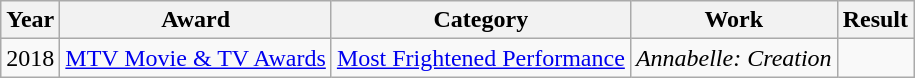<table class="wikitable">
<tr>
<th>Year</th>
<th>Award</th>
<th>Category</th>
<th>Work</th>
<th>Result</th>
</tr>
<tr>
<td>2018</td>
<td><a href='#'>MTV Movie & TV Awards</a></td>
<td><a href='#'>Most Frightened Performance</a></td>
<td><em>Annabelle: Creation</em></td>
<td></td>
</tr>
</table>
